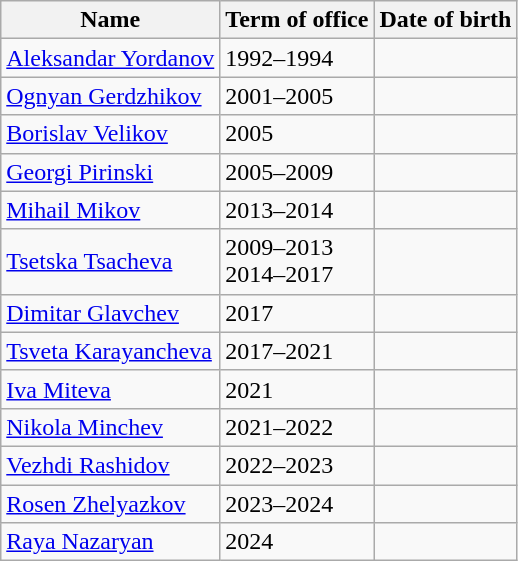<table class="wikitable">
<tr>
<th>Name</th>
<th>Term of office</th>
<th>Date of birth</th>
</tr>
<tr>
<td><a href='#'>Aleksandar Yordanov</a></td>
<td>1992–1994</td>
<td></td>
</tr>
<tr>
<td><a href='#'>Ognyan Gerdzhikov</a></td>
<td>2001–2005</td>
<td></td>
</tr>
<tr>
<td><a href='#'>Borislav Velikov</a></td>
<td>2005</td>
<td></td>
</tr>
<tr>
<td><a href='#'>Georgi Pirinski</a></td>
<td>2005–2009</td>
<td></td>
</tr>
<tr>
<td><a href='#'>Mihail Mikov</a></td>
<td>2013–2014</td>
<td></td>
</tr>
<tr>
<td><a href='#'>Tsetska Tsacheva</a></td>
<td>2009–2013<br>2014–2017</td>
<td></td>
</tr>
<tr>
<td><a href='#'>Dimitar Glavchev</a></td>
<td>2017</td>
<td></td>
</tr>
<tr>
<td><a href='#'>Tsveta Karayancheva</a></td>
<td>2017–2021</td>
<td></td>
</tr>
<tr>
<td><a href='#'>Iva Miteva</a></td>
<td>2021</td>
<td></td>
</tr>
<tr>
<td><a href='#'>Nikola Minchev</a></td>
<td>2021–2022</td>
<td></td>
</tr>
<tr>
<td><a href='#'>Vezhdi Rashidov</a></td>
<td>2022–2023</td>
<td></td>
</tr>
<tr>
<td><a href='#'>Rosen Zhelyazkov</a></td>
<td>2023–2024</td>
<td></td>
</tr>
<tr>
<td><a href='#'>Raya Nazaryan</a></td>
<td>2024</td>
<td></td>
</tr>
</table>
